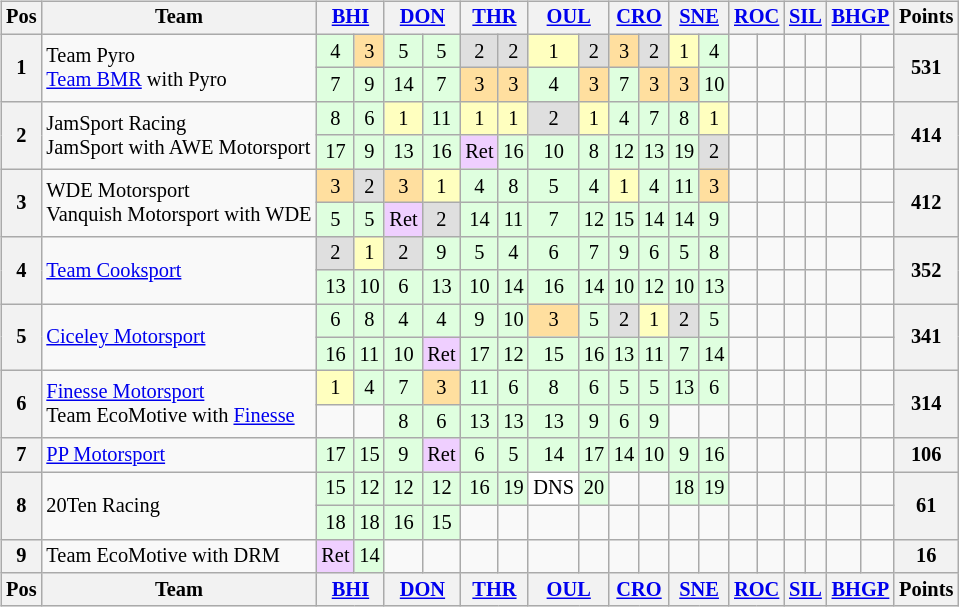<table>
<tr>
<td><br><table class="wikitable" style="font-size: 85%; text-align: center;">
<tr valign="top">
<th valign="middle">Pos</th>
<th valign="middle">Team</th>
<th colspan="2"><a href='#'>BHI</a></th>
<th colspan="2"><a href='#'>DON</a></th>
<th colspan="2"><a href='#'>THR</a></th>
<th colspan="2"><a href='#'>OUL</a></th>
<th colspan="2"><a href='#'>CRO</a></th>
<th colspan="2"><a href='#'>SNE</a></th>
<th colspan="2"><a href='#'>ROC</a></th>
<th colspan="2"><a href='#'>SIL</a></th>
<th colspan="2"><a href='#'>BHGP</a></th>
<th valign=middle>Points</th>
</tr>
<tr>
<th rowspan=2>1</th>
<td align=left rowspan=2>Team Pyro<br><a href='#'>Team BMR</a> with Pyro</td>
<td style="background:#DFFFDF;">4</td>
<td style="background:#FFDF9F;">3</td>
<td style="background:#DFFFDF;">5</td>
<td style="background:#DFFFDF;">5</td>
<td style="background:#DFDFDF;">2</td>
<td style="background:#DFDFDF;">2</td>
<td style="background:#FFFFBF;">1</td>
<td style="background:#DFDFDF;">2</td>
<td style="background:#FFDF9F;">3</td>
<td style="background:#DFDFDF;">2</td>
<td style="background:#FFFFBF;">1</td>
<td style="background:#DFFFDF;">4</td>
<td></td>
<td></td>
<td></td>
<td></td>
<td></td>
<td></td>
<th rowspan=2>531</th>
</tr>
<tr>
<td style="background:#DFFFDF;">7</td>
<td style="background:#DFFFDF;">9</td>
<td style="background:#DFFFDF;">14</td>
<td style="background:#DFFFDF;">7</td>
<td style="background:#FFDF9F;">3</td>
<td style="background:#FFDF9F;">3</td>
<td style="background:#DFFFDF;">4</td>
<td style="background:#FFDF9F;">3</td>
<td style="background:#DFFFDF;">7</td>
<td style="background:#FFDF9F;">3</td>
<td style="background:#FFDF9F;">3</td>
<td style="background:#DFFFDF;">10</td>
<td></td>
<td></td>
<td></td>
<td></td>
<td></td>
<td></td>
</tr>
<tr>
<th rowspan=2>2</th>
<td align=left rowspan=2>JamSport Racing<br>JamSport with AWE Motorsport</td>
<td style="background:#DFFFDF;">8</td>
<td style="background:#DFFFDF;">6</td>
<td style="background:#FFFFBF;">1</td>
<td style="background:#DFFFDF;">11</td>
<td style="background:#FFFFBF;">1</td>
<td style="background:#FFFFBF;">1</td>
<td style="background:#DFDFDF;">2</td>
<td style="background:#FFFFBF;">1</td>
<td style="background:#DFFFDF;">4</td>
<td style="background:#DFFFDF;">7</td>
<td style="background:#DFFFDF;">8</td>
<td style="background:#FFFFBF;">1</td>
<td></td>
<td></td>
<td></td>
<td></td>
<td></td>
<td></td>
<th rowspan=2>414</th>
</tr>
<tr>
<td style="background:#DFFFDF;">17</td>
<td style="background:#DFFFDF;">9</td>
<td style="background:#DFFFDF;">13</td>
<td style="background:#DFFFDF;">16</td>
<td style="background:#EFCFFF;">Ret</td>
<td style="background:#DFFFDF;">16</td>
<td style="background:#DFFFDF;">10</td>
<td style="background:#DFFFDF;">8</td>
<td style="background:#DFFFDF;">12</td>
<td style="background:#DFFFDF;">13</td>
<td style="background:#DFFFDF;">19</td>
<td style="background:#DFDFDF;">2</td>
<td></td>
<td></td>
<td></td>
<td></td>
<td></td>
<td></td>
</tr>
<tr>
<th rowspan=2>3</th>
<td align=left rowspan=2>WDE Motorsport<br>Vanquish Motorsport with WDE</td>
<td style="background:#FFDF9F;">3</td>
<td style="background:#DFDFDF;">2</td>
<td style="background:#FFDF9F;">3</td>
<td style="background:#FFFFBF;">1</td>
<td style="background:#DFFFDF;">4</td>
<td style="background:#DFFFDF;">8</td>
<td style="background:#DFFFDF;">5</td>
<td style="background:#DFFFDF;">4</td>
<td style="background:#FFFFBF;">1</td>
<td style="background:#DFFFDF;">4</td>
<td style="background:#DFFFDF;">11</td>
<td style="background:#FFDF9F;">3</td>
<td></td>
<td></td>
<td></td>
<td></td>
<td></td>
<td></td>
<th rowspan=2>412</th>
</tr>
<tr>
<td style="background:#DFFFDF;">5</td>
<td style="background:#DFFFDF;">5</td>
<td style="background:#EFCFFF;">Ret</td>
<td style="background:#DFDFDF;">2</td>
<td style="background:#DFFFDF;">14</td>
<td style="background:#DFFFDF;">11</td>
<td style="background:#DFFFDF;">7</td>
<td style="background:#DFFFDF;">12</td>
<td style="background:#DFFFDF;">15</td>
<td style="background:#DFFFDF;">14</td>
<td style="background:#DFFFDF;">14</td>
<td style="background:#DFFFDF;">9</td>
<td></td>
<td></td>
<td></td>
<td></td>
<td></td>
<td></td>
</tr>
<tr>
<th rowspan=2>4</th>
<td align=left rowspan=2><a href='#'>Team Cooksport</a></td>
<td style="background:#DFDFDF;">2</td>
<td style="background:#FFFFBF;">1</td>
<td style="background:#DFDFDF;">2</td>
<td style="background:#DFFFDF;">9</td>
<td style="background:#DFFFDF;">5</td>
<td style="background:#DFFFDF;">4</td>
<td style="background:#DFFFDF;">6</td>
<td style="background:#DFFFDF;">7</td>
<td style="background:#DFFFDF;">9</td>
<td style="background:#DFFFDF;">6</td>
<td style="background:#DFFFDF;">5</td>
<td style="background:#DFFFDF;">8</td>
<td></td>
<td></td>
<td></td>
<td></td>
<td></td>
<td></td>
<th rowspan=2>352</th>
</tr>
<tr>
<td style="background:#DFFFDF;">13</td>
<td style="background:#DFFFDF;">10</td>
<td style="background:#DFFFDF;">6</td>
<td style="background:#DFFFDF;">13</td>
<td style="background:#DFFFDF;">10</td>
<td style="background:#DFFFDF;">14</td>
<td style="background:#DFFFDF;">16</td>
<td style="background:#DFFFDF;">14</td>
<td style="background:#DFFFDF;">10</td>
<td style="background:#DFFFDF;">12</td>
<td style="background:#DFFFDF;">10</td>
<td style="background:#DFFFDF;">13</td>
<td></td>
<td></td>
<td></td>
<td></td>
<td></td>
<td></td>
</tr>
<tr>
<th rowspan=2>5</th>
<td align=left rowspan=2><a href='#'>Ciceley Motorsport</a></td>
<td style="background:#DFFFDF;">6</td>
<td style="background:#DFFFDF;">8</td>
<td style="background:#DFFFDF;">4</td>
<td style="background:#DFFFDF;">4</td>
<td style="background:#DFFFDF;">9</td>
<td style="background:#DFFFDF;">10</td>
<td style="background:#FFDF9F;">3</td>
<td style="background:#DFFFDF;">5</td>
<td style="background:#DFDFDF;">2</td>
<td style="background:#FFFFBF;">1</td>
<td style="background:#DFDFDF;">2</td>
<td style="background:#DFFFDF;">5</td>
<td></td>
<td></td>
<td></td>
<td></td>
<td></td>
<td></td>
<th rowspan=2>341</th>
</tr>
<tr>
<td style="background:#DFFFDF;">16</td>
<td style="background:#DFFFDF;">11</td>
<td style="background:#DFFFDF;">10</td>
<td style="background:#EFCFFF;">Ret</td>
<td style="background:#DFFFDF;">17</td>
<td style="background:#DFFFDF;">12</td>
<td style="background:#DFFFDF;">15</td>
<td style="background:#DFFFDF;">16</td>
<td style="background:#DFFFDF;">13</td>
<td style="background:#DFFFDF;">11</td>
<td style="background:#DFFFDF;">7</td>
<td style="background:#DFFFDF;">14</td>
<td></td>
<td></td>
<td></td>
<td></td>
<td></td>
<td></td>
</tr>
<tr>
<th rowspan=2>6</th>
<td align=left rowspan=2><a href='#'>Finesse Motorsport</a><br>Team EcoMotive with <a href='#'>Finesse</a></td>
<td style="background:#FFFFBF;">1</td>
<td style="background:#DFFFDF;">4</td>
<td style="background:#DFFFDF;">7</td>
<td style="background:#FFDF9F;">3</td>
<td style="background:#DFFFDF;">11</td>
<td style="background:#DFFFDF;">6</td>
<td style="background:#DFFFDF;">8</td>
<td style="background:#DFFFDF;">6</td>
<td style="background:#DFFFDF;">5</td>
<td style="background:#DFFFDF;">5</td>
<td style="background:#DFFFDF;">13</td>
<td style="background:#DFFFDF;">6</td>
<td></td>
<td></td>
<td></td>
<td></td>
<td></td>
<td></td>
<th rowspan=2>314</th>
</tr>
<tr>
<td></td>
<td></td>
<td style="background:#DFFFDF;">8</td>
<td style="background:#DFFFDF;">6</td>
<td style="background:#DFFFDF;">13</td>
<td style="background:#DFFFDF;">13</td>
<td style="background:#DFFFDF;">13</td>
<td style="background:#DFFFDF;">9</td>
<td style="background:#DFFFDF;">6</td>
<td style="background:#DFFFDF;">9</td>
<td></td>
<td></td>
<td></td>
<td></td>
<td></td>
<td></td>
<td></td>
<td></td>
</tr>
<tr>
<th>7</th>
<td align=left><a href='#'>PP Motorsport</a></td>
<td style="background:#DFFFDF;">17</td>
<td style="background:#DFFFDF;">15</td>
<td style="background:#DFFFDF;">9</td>
<td style="background:#EFCFFF;">Ret</td>
<td style="background:#DFFFDF;">6</td>
<td style="background:#DFFFDF;">5</td>
<td style="background:#DFFFDF;">14</td>
<td style="background:#DFFFDF;">17</td>
<td style="background:#DFFFDF;">14</td>
<td style="background:#DFFFDF;">10</td>
<td style="background:#DFFFDF;">9</td>
<td style="background:#DFFFDF;">16</td>
<td></td>
<td></td>
<td></td>
<td></td>
<td></td>
<td></td>
<th>106</th>
</tr>
<tr>
<th rowspan=2>8</th>
<td align=left rowspan=2>20Ten Racing</td>
<td style="background:#DFFFDF;">15</td>
<td style="background:#DFFFDF;">12</td>
<td style="background:#DFFFDF;">12</td>
<td style="background:#DFFFDF;">12</td>
<td style="background:#DFFFDF;">16</td>
<td style="background:#DFFFDF;">19</td>
<td style="background:#FFFFFF;">DNS</td>
<td style="background:#DFFFDF;">20</td>
<td></td>
<td></td>
<td style="background:#DFFFDF;">18</td>
<td style="background:#DFFFDF;">19</td>
<td></td>
<td></td>
<td></td>
<td></td>
<td></td>
<td></td>
<th rowspan=2>61</th>
</tr>
<tr>
<td style="background:#DFFFDF;">18</td>
<td style="background:#DFFFDF;">18</td>
<td style="background:#DFFFDF;">16</td>
<td style="background:#DFFFDF;">15</td>
<td></td>
<td></td>
<td></td>
<td></td>
<td></td>
<td></td>
<td></td>
<td></td>
<td></td>
<td></td>
<td></td>
<td></td>
<td></td>
<td></td>
</tr>
<tr>
<th>9</th>
<td align=left>Team EcoMotive with DRM</td>
<td style="background:#EFCFFF;">Ret</td>
<td style="background:#DFFFDF;">14</td>
<td></td>
<td></td>
<td></td>
<td></td>
<td></td>
<td></td>
<td></td>
<td></td>
<td></td>
<td></td>
<td></td>
<td></td>
<td></td>
<td></td>
<td></td>
<td></td>
<th>16</th>
</tr>
<tr valign="top">
<th valign="middle">Pos</th>
<th valign="middle">Team</th>
<th colspan="2"><a href='#'>BHI</a></th>
<th colspan="2"><a href='#'>DON</a></th>
<th colspan="2"><a href='#'>THR</a></th>
<th colspan="2"><a href='#'>OUL</a></th>
<th colspan="2"><a href='#'>CRO</a></th>
<th colspan="2"><a href='#'>SNE</a></th>
<th colspan="2"><a href='#'>ROC</a></th>
<th colspan="2"><a href='#'>SIL</a></th>
<th colspan="2"><a href='#'>BHGP</a></th>
<th valign=middle>Points</th>
</tr>
</table>
</td>
<td valign="top"><br></td>
</tr>
</table>
